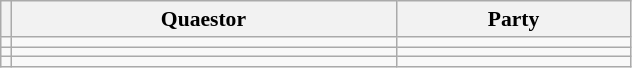<table class="sortable wikitable" style="text-align:left; font-size:90%">
<tr>
<th></th>
<th width="250">Quaestor</th>
<th width="150">Party</th>
</tr>
<tr>
<td></td>
<td></td>
<td></td>
</tr>
<tr>
<td></td>
<td></td>
<td></td>
</tr>
<tr>
<td></td>
<td></td>
<td></td>
</tr>
</table>
